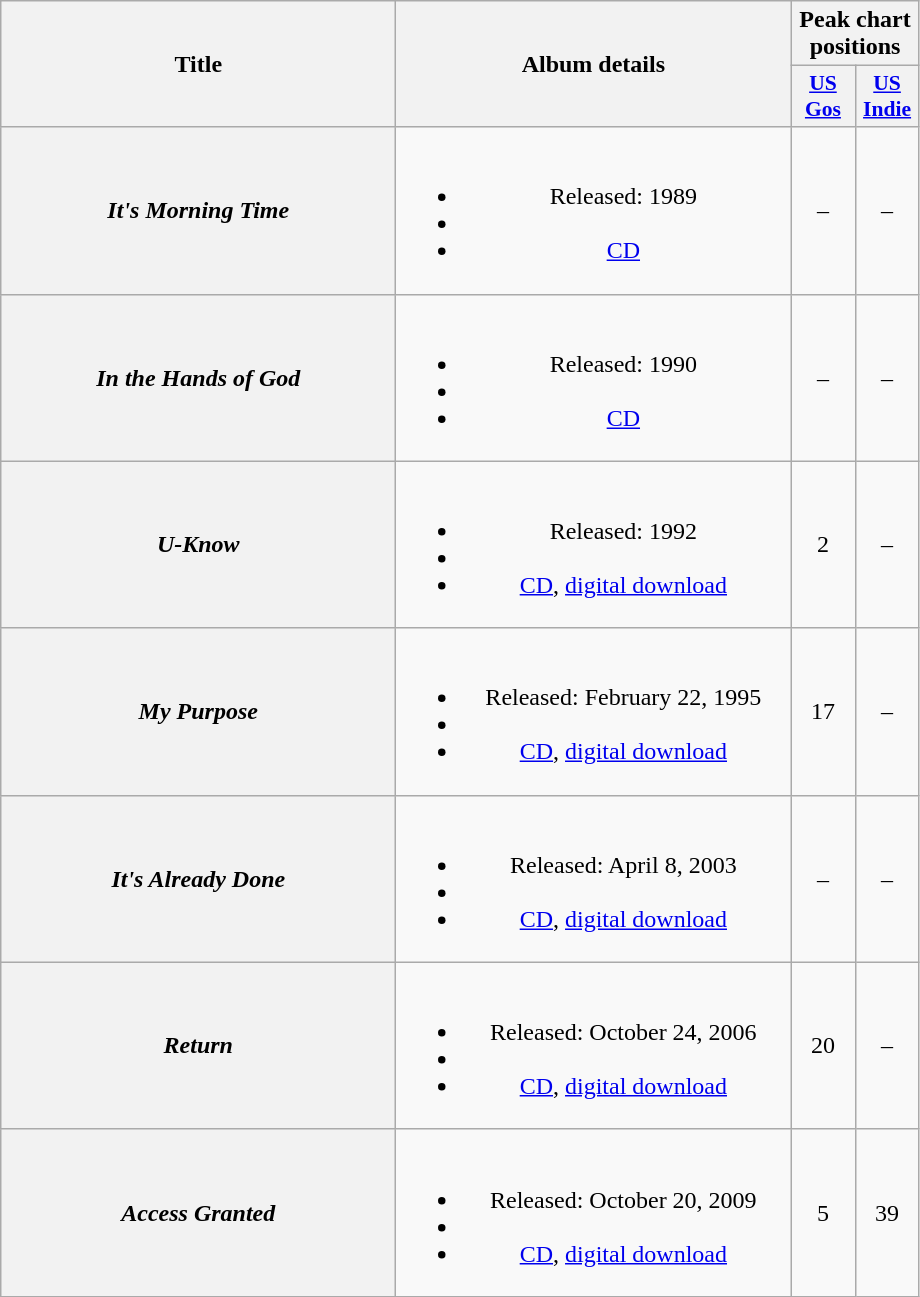<table class="wikitable plainrowheaders" style="text-align:center;">
<tr>
<th scope="col" rowspan="2" style="width:16em;">Title</th>
<th scope="col" rowspan="2" style="width:16em;">Album details</th>
<th scope="col" colspan="2">Peak chart positions</th>
</tr>
<tr>
<th scope="col" style="width:2.5em;font-size:90%"><a href='#'>US<br>Gos</a></th>
<th scope="col" style="width:2.5em;font-size:90%"><a href='#'>US<br>Indie</a></th>
</tr>
<tr>
<th scope="row"><em>It's Morning Time</em></th>
<td><br><ul><li>Released: 1989</li><li></li><li><a href='#'>CD</a></li></ul></td>
<td>–</td>
<td>–</td>
</tr>
<tr>
<th scope="row"><em>In the Hands of God</em></th>
<td><br><ul><li>Released: 1990</li><li></li><li><a href='#'>CD</a></li></ul></td>
<td>–</td>
<td>–</td>
</tr>
<tr>
<th scope="row"><em>U-Know</em></th>
<td><br><ul><li>Released: 1992</li><li></li><li><a href='#'>CD</a>, <a href='#'>digital download</a></li></ul></td>
<td>2</td>
<td>–</td>
</tr>
<tr>
<th scope="row"><em>My Purpose</em></th>
<td><br><ul><li>Released: February 22, 1995</li><li></li><li><a href='#'>CD</a>, <a href='#'>digital download</a></li></ul></td>
<td>17</td>
<td>–</td>
</tr>
<tr>
<th scope="row"><em>It's Already Done</em></th>
<td><br><ul><li>Released: April 8, 2003</li><li></li><li><a href='#'>CD</a>, <a href='#'>digital download</a></li></ul></td>
<td>–</td>
<td>–</td>
</tr>
<tr>
<th scope="row"><em>Return</em></th>
<td><br><ul><li>Released: October 24, 2006</li><li></li><li><a href='#'>CD</a>, <a href='#'>digital download</a></li></ul></td>
<td>20</td>
<td>–</td>
</tr>
<tr>
<th scope="row"><em>Access Granted</em></th>
<td><br><ul><li>Released: October 20, 2009</li><li></li><li><a href='#'>CD</a>, <a href='#'>digital download</a></li></ul></td>
<td>5</td>
<td>39</td>
</tr>
</table>
